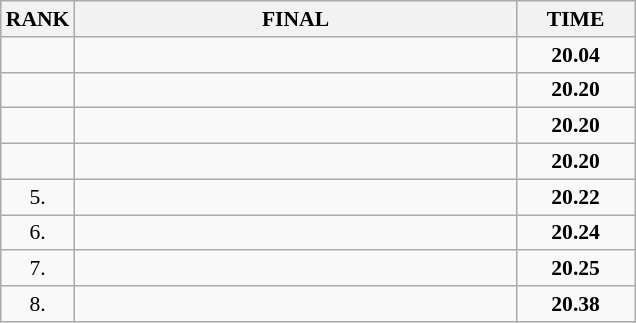<table class="wikitable" style="border-collapse: collapse; font-size: 90%;">
<tr>
<th>RANK</th>
<th style="width: 20em">FINAL</th>
<th style="width: 5em">TIME</th>
</tr>
<tr>
<td align="center"></td>
<td></td>
<td align="center"><strong>20.04</strong></td>
</tr>
<tr>
<td align="center"></td>
<td></td>
<td align="center"><strong>20.20</strong></td>
</tr>
<tr>
<td align="center"></td>
<td></td>
<td align="center"><strong>20.20</strong></td>
</tr>
<tr>
<td align="center"></td>
<td></td>
<td align="center"><strong>20.20</strong></td>
</tr>
<tr>
<td align="center">5.</td>
<td></td>
<td align="center"><strong>20.22</strong></td>
</tr>
<tr>
<td align="center">6.</td>
<td></td>
<td align="center"><strong>20.24</strong></td>
</tr>
<tr>
<td align="center">7.</td>
<td></td>
<td align="center"><strong>20.25</strong></td>
</tr>
<tr>
<td align="center">8.</td>
<td></td>
<td align="center"><strong>20.38</strong></td>
</tr>
</table>
